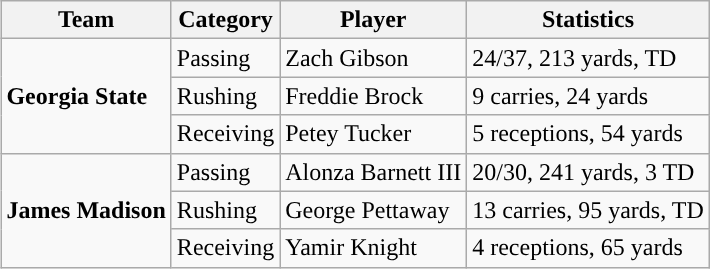<table class="wikitable" style="float: right;">
<tr>
<th>Team</th>
<th>Category</th>
<th>Player</th>
<th>Statistics</th>
</tr>
<tr>
<td rowspan=3><strong>Georgia State</strong></td>
<td>Passing</td>
<td>Zach Gibson</td>
<td>24/37, 213 yards, TD</td>
</tr>
<tr>
<td>Rushing</td>
<td>Freddie Brock</td>
<td>9 carries, 24 yards</td>
</tr>
<tr>
<td>Receiving</td>
<td>Petey Tucker</td>
<td>5 receptions, 54 yards</td>
</tr>
<tr>
<td rowspan=3><strong>James Madison</strong></td>
<td>Passing</td>
<td>Alonza Barnett III</td>
<td>20/30, 241 yards, 3 TD</td>
</tr>
<tr>
<td>Rushing</td>
<td>George Pettaway</td>
<td>13 carries, 95 yards, TD</td>
</tr>
<tr>
<td>Receiving</td>
<td>Yamir Knight</td>
<td>4 receptions, 65 yards</td>
</tr>
</table>
